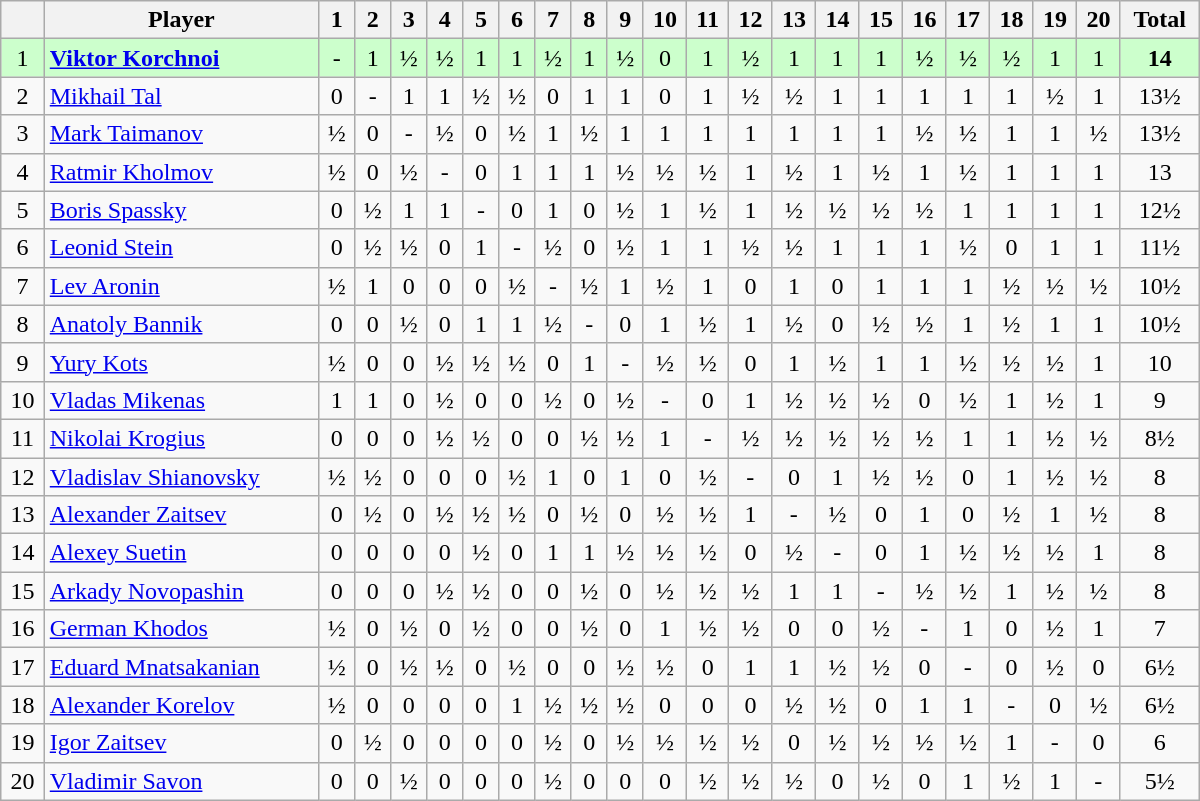<table class="wikitable" border="1" width="800px">
<tr>
<th></th>
<th>Player</th>
<th>1</th>
<th>2</th>
<th>3</th>
<th>4</th>
<th>5</th>
<th>6</th>
<th>7</th>
<th>8</th>
<th>9</th>
<th>10</th>
<th>11</th>
<th>12</th>
<th>13</th>
<th>14</th>
<th>15</th>
<th>16</th>
<th>17</th>
<th>18</th>
<th>19</th>
<th>20</th>
<th>Total</th>
</tr>
<tr align=center style="background:#ccffcc;">
<td>1</td>
<td align=left> <strong><a href='#'>Viktor Korchnoi</a></strong></td>
<td>-</td>
<td>1</td>
<td>½</td>
<td>½</td>
<td>1</td>
<td>1</td>
<td>½</td>
<td>1</td>
<td>½</td>
<td>0</td>
<td>1</td>
<td>½</td>
<td>1</td>
<td>1</td>
<td>1</td>
<td>½</td>
<td>½</td>
<td>½</td>
<td>1</td>
<td>1</td>
<td align=center><strong>14</strong></td>
</tr>
<tr align=center>
<td>2</td>
<td align=left> <a href='#'>Mikhail Tal</a></td>
<td>0</td>
<td>-</td>
<td>1</td>
<td>1</td>
<td>½</td>
<td>½</td>
<td>0</td>
<td>1</td>
<td>1</td>
<td>0</td>
<td>1</td>
<td>½</td>
<td>½</td>
<td>1</td>
<td>1</td>
<td>1</td>
<td>1</td>
<td>1</td>
<td>½</td>
<td>1</td>
<td align=center>13½</td>
</tr>
<tr align=center>
<td>3</td>
<td align=left> <a href='#'>Mark Taimanov</a></td>
<td>½</td>
<td>0</td>
<td>-</td>
<td>½</td>
<td>0</td>
<td>½</td>
<td>1</td>
<td>½</td>
<td>1</td>
<td>1</td>
<td>1</td>
<td>1</td>
<td>1</td>
<td>1</td>
<td>1</td>
<td>½</td>
<td>½</td>
<td>1</td>
<td>1</td>
<td>½</td>
<td align=center>13½</td>
</tr>
<tr align=center>
<td>4</td>
<td align=left> <a href='#'>Ratmir Kholmov</a></td>
<td>½</td>
<td>0</td>
<td>½</td>
<td>-</td>
<td>0</td>
<td>1</td>
<td>1</td>
<td>1</td>
<td>½</td>
<td>½</td>
<td>½</td>
<td>1</td>
<td>½</td>
<td>1</td>
<td>½</td>
<td>1</td>
<td>½</td>
<td>1</td>
<td>1</td>
<td>1</td>
<td align=center>13</td>
</tr>
<tr align=center>
<td>5</td>
<td align=left> <a href='#'>Boris Spassky</a></td>
<td>0</td>
<td>½</td>
<td>1</td>
<td>1</td>
<td>-</td>
<td>0</td>
<td>1</td>
<td>0</td>
<td>½</td>
<td>1</td>
<td>½</td>
<td>1</td>
<td>½</td>
<td>½</td>
<td>½</td>
<td>½</td>
<td>1</td>
<td>1</td>
<td>1</td>
<td>1</td>
<td align=center>12½</td>
</tr>
<tr align=center>
<td>6</td>
<td align=left> <a href='#'>Leonid Stein</a></td>
<td>0</td>
<td>½</td>
<td>½</td>
<td>0</td>
<td>1</td>
<td>-</td>
<td>½</td>
<td>0</td>
<td>½</td>
<td>1</td>
<td>1</td>
<td>½</td>
<td>½</td>
<td>1</td>
<td>1</td>
<td>1</td>
<td>½</td>
<td>0</td>
<td>1</td>
<td>1</td>
<td align=center>11½</td>
</tr>
<tr align=center>
<td>7</td>
<td align=left> <a href='#'>Lev Aronin</a></td>
<td>½</td>
<td>1</td>
<td>0</td>
<td>0</td>
<td>0</td>
<td>½</td>
<td>-</td>
<td>½</td>
<td>1</td>
<td>½</td>
<td>1</td>
<td>0</td>
<td>1</td>
<td>0</td>
<td>1</td>
<td>1</td>
<td>1</td>
<td>½</td>
<td>½</td>
<td>½</td>
<td align=center>10½</td>
</tr>
<tr align=center>
<td>8</td>
<td align=left> <a href='#'>Anatoly Bannik</a></td>
<td>0</td>
<td>0</td>
<td>½</td>
<td>0</td>
<td>1</td>
<td>1</td>
<td>½</td>
<td>-</td>
<td>0</td>
<td>1</td>
<td>½</td>
<td>1</td>
<td>½</td>
<td>0</td>
<td>½</td>
<td>½</td>
<td>1</td>
<td>½</td>
<td>1</td>
<td>1</td>
<td align=center>10½</td>
</tr>
<tr align=center>
<td>9</td>
<td align=left> <a href='#'>Yury Kots</a></td>
<td>½</td>
<td>0</td>
<td>0</td>
<td>½</td>
<td>½</td>
<td>½</td>
<td>0</td>
<td>1</td>
<td>-</td>
<td>½</td>
<td>½</td>
<td>0</td>
<td>1</td>
<td>½</td>
<td>1</td>
<td>1</td>
<td>½</td>
<td>½</td>
<td>½</td>
<td>1</td>
<td align=center>10</td>
</tr>
<tr align=center>
<td>10</td>
<td align=left> <a href='#'>Vladas Mikenas</a></td>
<td>1</td>
<td>1</td>
<td>0</td>
<td>½</td>
<td>0</td>
<td>0</td>
<td>½</td>
<td>0</td>
<td>½</td>
<td>-</td>
<td>0</td>
<td>1</td>
<td>½</td>
<td>½</td>
<td>½</td>
<td>0</td>
<td>½</td>
<td>1</td>
<td>½</td>
<td>1</td>
<td align=center>9</td>
</tr>
<tr align=center>
<td>11</td>
<td align=left> <a href='#'>Nikolai Krogius</a></td>
<td>0</td>
<td>0</td>
<td>0</td>
<td>½</td>
<td>½</td>
<td>0</td>
<td>0</td>
<td>½</td>
<td>½</td>
<td>1</td>
<td>-</td>
<td>½</td>
<td>½</td>
<td>½</td>
<td>½</td>
<td>½</td>
<td>1</td>
<td>1</td>
<td>½</td>
<td>½</td>
<td align=center>8½</td>
</tr>
<tr align=center>
<td>12</td>
<td align=left> <a href='#'>Vladislav Shianovsky</a></td>
<td>½</td>
<td>½</td>
<td>0</td>
<td>0</td>
<td>0</td>
<td>½</td>
<td>1</td>
<td>0</td>
<td>1</td>
<td>0</td>
<td>½</td>
<td>-</td>
<td>0</td>
<td>1</td>
<td>½</td>
<td>½</td>
<td>0</td>
<td>1</td>
<td>½</td>
<td>½</td>
<td align=center>8</td>
</tr>
<tr align=center>
<td>13</td>
<td align=left> <a href='#'>Alexander Zaitsev</a></td>
<td>0</td>
<td>½</td>
<td>0</td>
<td>½</td>
<td>½</td>
<td>½</td>
<td>0</td>
<td>½</td>
<td>0</td>
<td>½</td>
<td>½</td>
<td>1</td>
<td>-</td>
<td>½</td>
<td>0</td>
<td>1</td>
<td>0</td>
<td>½</td>
<td>1</td>
<td>½</td>
<td align=center>8</td>
</tr>
<tr align=center>
<td>14</td>
<td align=left> <a href='#'>Alexey Suetin</a></td>
<td>0</td>
<td>0</td>
<td>0</td>
<td>0</td>
<td>½</td>
<td>0</td>
<td>1</td>
<td>1</td>
<td>½</td>
<td>½</td>
<td>½</td>
<td>0</td>
<td>½</td>
<td>-</td>
<td>0</td>
<td>1</td>
<td>½</td>
<td>½</td>
<td>½</td>
<td>1</td>
<td align=center>8</td>
</tr>
<tr align=center>
<td>15</td>
<td align=left> <a href='#'>Arkady Novopashin</a></td>
<td>0</td>
<td>0</td>
<td>0</td>
<td>½</td>
<td>½</td>
<td>0</td>
<td>0</td>
<td>½</td>
<td>0</td>
<td>½</td>
<td>½</td>
<td>½</td>
<td>1</td>
<td>1</td>
<td>-</td>
<td>½</td>
<td>½</td>
<td>1</td>
<td>½</td>
<td>½</td>
<td align=center>8</td>
</tr>
<tr align=center>
<td>16</td>
<td align=left> <a href='#'>German Khodos</a></td>
<td>½</td>
<td>0</td>
<td>½</td>
<td>0</td>
<td>½</td>
<td>0</td>
<td>0</td>
<td>½</td>
<td>0</td>
<td>1</td>
<td>½</td>
<td>½</td>
<td>0</td>
<td>0</td>
<td>½</td>
<td>-</td>
<td>1</td>
<td>0</td>
<td>½</td>
<td>1</td>
<td align=center>7</td>
</tr>
<tr align=center>
<td>17</td>
<td align=left> <a href='#'>Eduard Mnatsakanian</a></td>
<td>½</td>
<td>0</td>
<td>½</td>
<td>½</td>
<td>0</td>
<td>½</td>
<td>0</td>
<td>0</td>
<td>½</td>
<td>½</td>
<td>0</td>
<td>1</td>
<td>1</td>
<td>½</td>
<td>½</td>
<td>0</td>
<td>-</td>
<td>0</td>
<td>½</td>
<td>0</td>
<td align=center>6½</td>
</tr>
<tr align=center>
<td>18</td>
<td align=left> <a href='#'>Alexander Korelov</a></td>
<td>½</td>
<td>0</td>
<td>0</td>
<td>0</td>
<td>0</td>
<td>1</td>
<td>½</td>
<td>½</td>
<td>½</td>
<td>0</td>
<td>0</td>
<td>0</td>
<td>½</td>
<td>½</td>
<td>0</td>
<td>1</td>
<td>1</td>
<td>-</td>
<td>0</td>
<td>½</td>
<td align=center>6½</td>
</tr>
<tr align=center>
<td>19</td>
<td align=left> <a href='#'>Igor Zaitsev</a></td>
<td>0</td>
<td>½</td>
<td>0</td>
<td>0</td>
<td>0</td>
<td>0</td>
<td>½</td>
<td>0</td>
<td>½</td>
<td>½</td>
<td>½</td>
<td>½</td>
<td>0</td>
<td>½</td>
<td>½</td>
<td>½</td>
<td>½</td>
<td>1</td>
<td>-</td>
<td>0</td>
<td align=center>6</td>
</tr>
<tr align=center>
<td>20</td>
<td align=left> <a href='#'>Vladimir Savon</a></td>
<td>0</td>
<td>0</td>
<td>½</td>
<td>0</td>
<td>0</td>
<td>0</td>
<td>½</td>
<td>0</td>
<td>0</td>
<td>0</td>
<td>½</td>
<td>½</td>
<td>½</td>
<td>0</td>
<td>½</td>
<td>0</td>
<td>1</td>
<td>½</td>
<td>1</td>
<td>-</td>
<td align=center>5½</td>
</tr>
</table>
